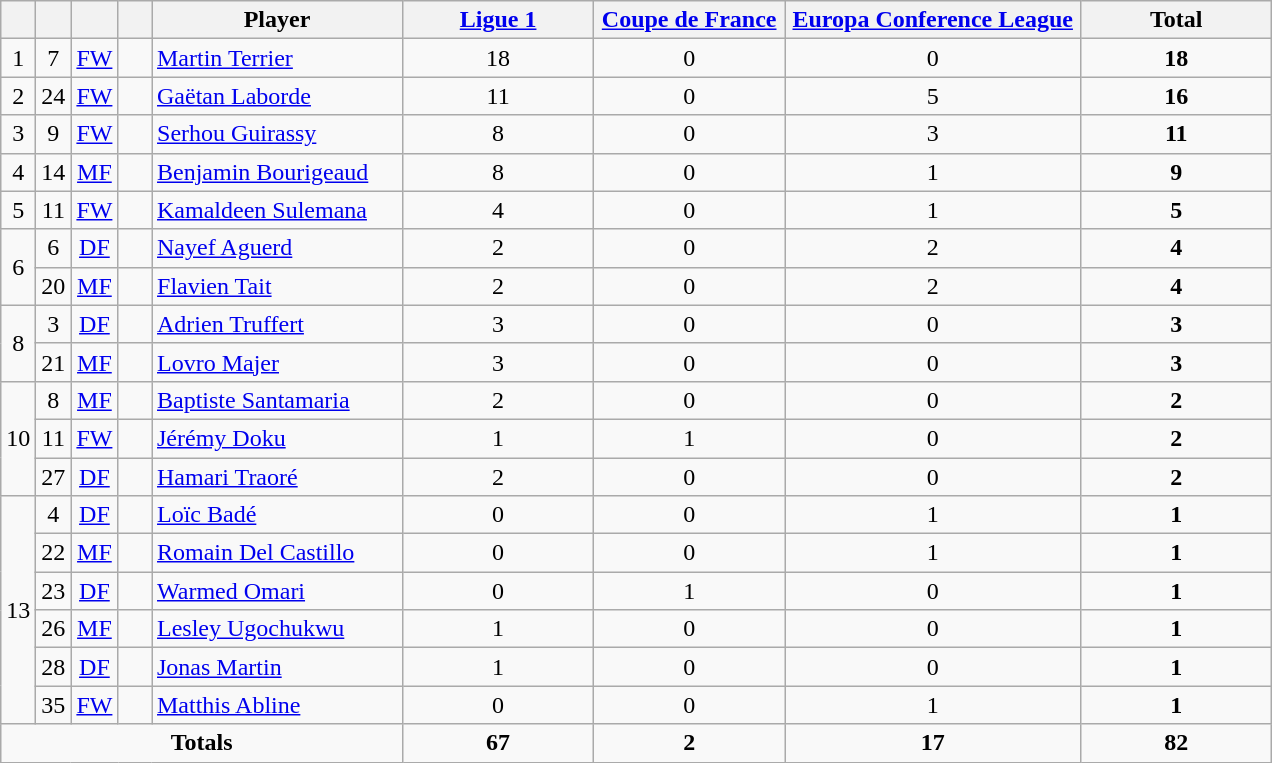<table class="wikitable" style="text-align:center">
<tr>
<th width=15></th>
<th width=15></th>
<th width=15></th>
<th width=15></th>
<th width=160>Player</th>
<th width=120><a href='#'>Ligue 1</a></th>
<th width=120><a href='#'>Coupe de France</a></th>
<th width=190><a href='#'>Europa Conference League</a></th>
<th width=120>Total</th>
</tr>
<tr>
<td rowspan="1">1</td>
<td>7</td>
<td><a href='#'>FW</a></td>
<td></td>
<td align=left><a href='#'>Martin Terrier</a></td>
<td>18</td>
<td>0</td>
<td>0</td>
<td><strong>18</strong></td>
</tr>
<tr>
<td rowspan="1">2</td>
<td>24</td>
<td><a href='#'>FW</a></td>
<td></td>
<td align=left><a href='#'>Gaëtan Laborde</a></td>
<td>11</td>
<td>0</td>
<td>5</td>
<td><strong>16</strong></td>
</tr>
<tr>
<td rowspan="1">3</td>
<td>9</td>
<td><a href='#'>FW</a></td>
<td></td>
<td align=left><a href='#'>Serhou Guirassy</a></td>
<td>8</td>
<td>0</td>
<td>3</td>
<td><strong>11</strong></td>
</tr>
<tr>
<td rowspan="1">4</td>
<td>14</td>
<td><a href='#'>MF</a></td>
<td></td>
<td align=left><a href='#'>Benjamin Bourigeaud</a></td>
<td>8</td>
<td>0</td>
<td>1</td>
<td><strong>9</strong></td>
</tr>
<tr>
<td rowspan="1">5</td>
<td>11</td>
<td><a href='#'>FW</a></td>
<td></td>
<td align=left><a href='#'>Kamaldeen Sulemana</a></td>
<td>4</td>
<td>0</td>
<td>1</td>
<td><strong>5</strong></td>
</tr>
<tr>
<td rowspan="2">6</td>
<td>6</td>
<td><a href='#'>DF</a></td>
<td></td>
<td align=left><a href='#'>Nayef Aguerd</a></td>
<td>2</td>
<td>0</td>
<td>2</td>
<td><strong>4</strong></td>
</tr>
<tr>
<td>20</td>
<td><a href='#'>MF</a></td>
<td></td>
<td align=left><a href='#'>Flavien Tait</a></td>
<td>2</td>
<td>0</td>
<td>2</td>
<td><strong>4</strong></td>
</tr>
<tr>
<td rowspan="2">8</td>
<td>3</td>
<td><a href='#'>DF</a></td>
<td></td>
<td align=left><a href='#'>Adrien Truffert</a></td>
<td>3</td>
<td>0</td>
<td>0</td>
<td><strong>3</strong></td>
</tr>
<tr>
<td>21</td>
<td><a href='#'>MF</a></td>
<td></td>
<td align=left><a href='#'>Lovro Majer</a></td>
<td>3</td>
<td>0</td>
<td>0</td>
<td><strong>3</strong></td>
</tr>
<tr>
<td rowspan="3">10</td>
<td>8</td>
<td><a href='#'>MF</a></td>
<td></td>
<td align=left><a href='#'>Baptiste Santamaria</a></td>
<td>2</td>
<td>0</td>
<td>0</td>
<td><strong>2</strong></td>
</tr>
<tr>
<td>11</td>
<td><a href='#'>FW</a></td>
<td></td>
<td align=left><a href='#'>Jérémy Doku</a></td>
<td>1</td>
<td>1</td>
<td>0</td>
<td><strong>2</strong></td>
</tr>
<tr>
<td>27</td>
<td><a href='#'>DF</a></td>
<td></td>
<td align=left><a href='#'>Hamari Traoré</a></td>
<td>2</td>
<td>0</td>
<td>0</td>
<td><strong>2</strong></td>
</tr>
<tr>
<td rowspan="6">13</td>
<td>4</td>
<td><a href='#'>DF</a></td>
<td></td>
<td align=left><a href='#'>Loïc Badé</a></td>
<td>0</td>
<td>0</td>
<td>1</td>
<td><strong>1</strong></td>
</tr>
<tr>
<td>22</td>
<td><a href='#'>MF</a></td>
<td></td>
<td align=left><a href='#'>Romain Del Castillo</a></td>
<td>0</td>
<td>0</td>
<td>1</td>
<td><strong>1</strong></td>
</tr>
<tr>
<td>23</td>
<td><a href='#'>DF</a></td>
<td></td>
<td align=left><a href='#'>Warmed Omari</a></td>
<td>0</td>
<td>1</td>
<td>0</td>
<td><strong>1</strong></td>
</tr>
<tr>
<td>26</td>
<td><a href='#'>MF</a></td>
<td></td>
<td align=left><a href='#'>Lesley Ugochukwu</a></td>
<td>1</td>
<td>0</td>
<td>0</td>
<td><strong>1</strong></td>
</tr>
<tr>
<td>28</td>
<td><a href='#'>DF</a></td>
<td></td>
<td align=left><a href='#'>Jonas Martin</a></td>
<td>1</td>
<td>0</td>
<td>0</td>
<td><strong>1</strong></td>
</tr>
<tr>
<td>35</td>
<td><a href='#'>FW</a></td>
<td></td>
<td align=left><a href='#'>Matthis Abline</a></td>
<td>0</td>
<td>0</td>
<td>1</td>
<td><strong>1</strong></td>
</tr>
<tr>
<td colspan=5><strong>Totals</strong></td>
<td><strong>67</strong></td>
<td><strong>2</strong></td>
<td><strong>17</strong></td>
<td><strong>82</strong></td>
</tr>
</table>
